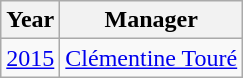<table class="wikitable">
<tr>
<th>Year</th>
<th>Manager</th>
</tr>
<tr>
<td align=center><a href='#'>2015</a></td>
<td> <a href='#'>Clémentine Touré</a></td>
</tr>
</table>
